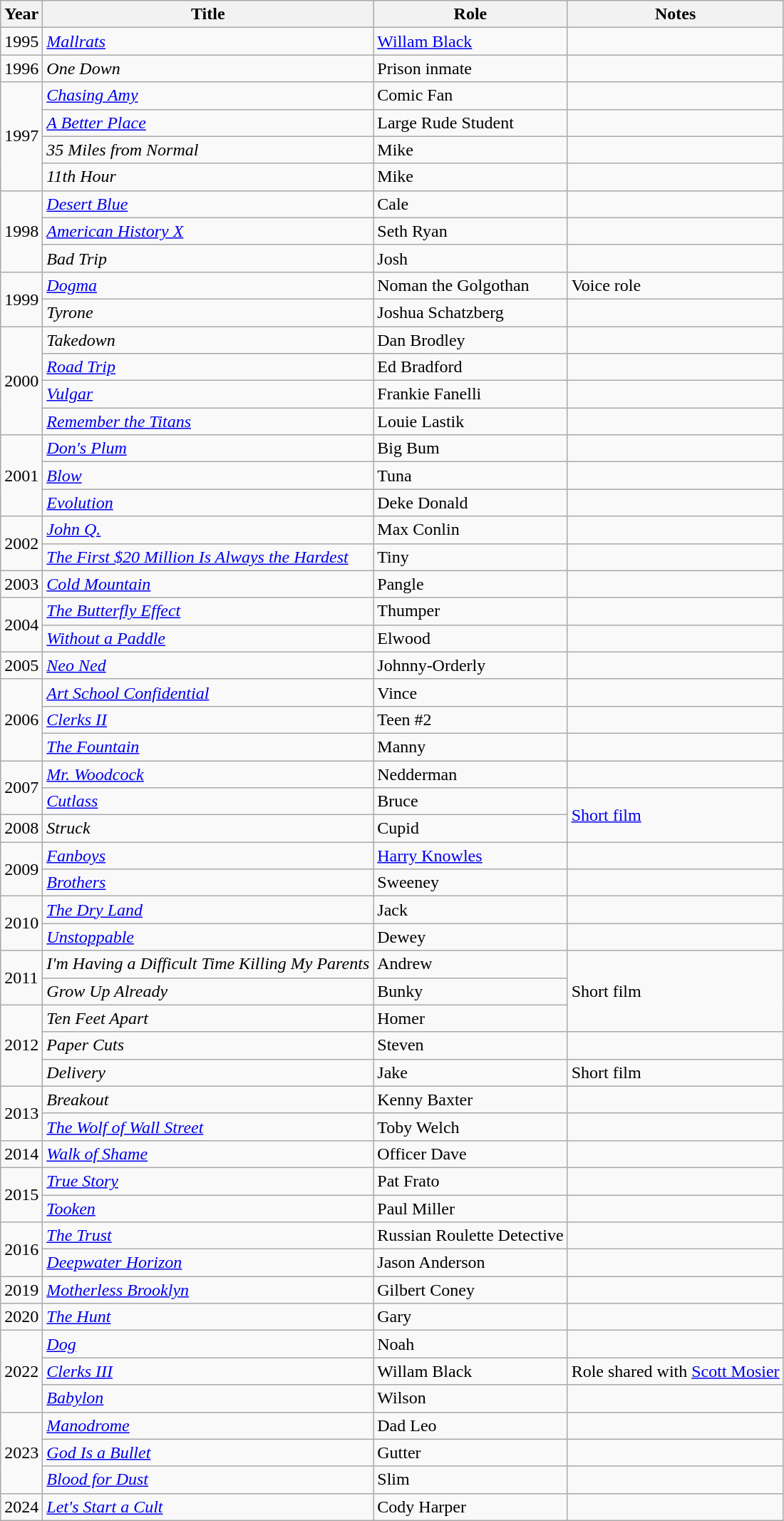<table class="wikitable sortable">
<tr>
<th>Year</th>
<th>Title</th>
<th>Role</th>
<th>Notes</th>
</tr>
<tr>
<td>1995</td>
<td><em><a href='#'>Mallrats</a></em></td>
<td><a href='#'>Willam Black</a></td>
<td></td>
</tr>
<tr>
<td>1996</td>
<td><em>One Down</em></td>
<td>Prison inmate</td>
<td></td>
</tr>
<tr>
<td rowspan="4">1997</td>
<td><em><a href='#'>Chasing Amy</a></em></td>
<td>Comic Fan</td>
<td></td>
</tr>
<tr>
<td><em><a href='#'>A Better Place</a></em></td>
<td>Large Rude Student</td>
<td></td>
</tr>
<tr>
<td><em>35 Miles from Normal</em></td>
<td>Mike</td>
<td></td>
</tr>
<tr>
<td><em>11th Hour</em></td>
<td>Mike</td>
<td></td>
</tr>
<tr>
<td rowspan="3">1998</td>
<td><em><a href='#'>Desert Blue</a></em></td>
<td>Cale</td>
<td></td>
</tr>
<tr>
<td><em><a href='#'>American History X</a></em></td>
<td>Seth Ryan</td>
<td></td>
</tr>
<tr>
<td><em>Bad Trip</em></td>
<td>Josh</td>
<td></td>
</tr>
<tr>
<td rowspan="2">1999</td>
<td><em><a href='#'>Dogma</a></em></td>
<td>Noman the Golgothan</td>
<td>Voice role</td>
</tr>
<tr>
<td><em>Tyrone</em></td>
<td>Joshua Schatzberg</td>
<td></td>
</tr>
<tr>
<td rowspan="4">2000</td>
<td><em>Takedown</em></td>
<td>Dan Brodley</td>
<td></td>
</tr>
<tr>
<td><em><a href='#'>Road Trip</a></em></td>
<td>Ed Bradford</td>
<td></td>
</tr>
<tr>
<td><em><a href='#'>Vulgar</a></em></td>
<td>Frankie Fanelli</td>
<td></td>
</tr>
<tr>
<td><em><a href='#'>Remember the Titans</a></em></td>
<td>Louie Lastik</td>
<td></td>
</tr>
<tr>
<td rowspan="3">2001</td>
<td><em><a href='#'>Don's Plum</a></em></td>
<td>Big Bum</td>
<td></td>
</tr>
<tr>
<td><em><a href='#'>Blow</a></em></td>
<td>Tuna</td>
<td></td>
</tr>
<tr>
<td><em><a href='#'>Evolution</a></em></td>
<td>Deke Donald</td>
<td></td>
</tr>
<tr>
<td rowspan="2">2002</td>
<td><em><a href='#'>John Q.</a></em></td>
<td>Max Conlin</td>
<td></td>
</tr>
<tr>
<td><em><a href='#'>The First $20 Million Is Always the Hardest</a></em></td>
<td>Tiny</td>
<td></td>
</tr>
<tr>
<td>2003</td>
<td><em><a href='#'>Cold Mountain</a></em></td>
<td>Pangle</td>
<td></td>
</tr>
<tr>
<td rowspan="2">2004</td>
<td><em><a href='#'>The Butterfly Effect</a></em></td>
<td>Thumper</td>
<td></td>
</tr>
<tr>
<td><em><a href='#'>Without a Paddle</a></em></td>
<td>Elwood</td>
<td></td>
</tr>
<tr>
<td>2005</td>
<td><em><a href='#'>Neo Ned</a></em></td>
<td>Johnny-Orderly</td>
<td></td>
</tr>
<tr>
<td rowspan="3">2006</td>
<td><em><a href='#'>Art School Confidential</a></em></td>
<td>Vince</td>
<td></td>
</tr>
<tr>
<td><em><a href='#'>Clerks II</a></em></td>
<td>Teen #2</td>
<td></td>
</tr>
<tr>
<td><em><a href='#'>The Fountain</a></em></td>
<td>Manny</td>
<td></td>
</tr>
<tr>
<td rowspan="2">2007</td>
<td><em><a href='#'>Mr. Woodcock</a></em></td>
<td>Nedderman</td>
<td></td>
</tr>
<tr>
<td><em><a href='#'>Cutlass</a></em></td>
<td>Bruce</td>
<td rowspan="2"><a href='#'>Short film</a></td>
</tr>
<tr>
<td>2008</td>
<td><em>Struck</em></td>
<td>Cupid</td>
</tr>
<tr>
<td rowspan="2">2009</td>
<td><em><a href='#'>Fanboys</a></em></td>
<td><a href='#'>Harry Knowles</a></td>
<td></td>
</tr>
<tr>
<td><em><a href='#'>Brothers</a></em></td>
<td>Sweeney</td>
<td></td>
</tr>
<tr>
<td rowspan="2">2010</td>
<td><em><a href='#'>The Dry Land</a></em></td>
<td>Jack</td>
<td></td>
</tr>
<tr>
<td><em><a href='#'>Unstoppable</a></em></td>
<td>Dewey</td>
<td></td>
</tr>
<tr>
<td rowspan="2">2011</td>
<td><em>I'm Having a Difficult Time Killing My Parents</em></td>
<td>Andrew</td>
<td rowspan="3">Short film</td>
</tr>
<tr>
<td><em>Grow Up Already</em></td>
<td>Bunky</td>
</tr>
<tr>
<td rowspan="3">2012</td>
<td><em>Ten Feet Apart</em></td>
<td>Homer</td>
</tr>
<tr>
<td><em>Paper Cuts</em></td>
<td>Steven</td>
<td></td>
</tr>
<tr>
<td><em>Delivery</em></td>
<td>Jake</td>
<td>Short film</td>
</tr>
<tr>
<td rowspan="2">2013</td>
<td><em>Breakout</em></td>
<td>Kenny Baxter</td>
<td></td>
</tr>
<tr>
<td><em><a href='#'>The Wolf of Wall Street</a></em></td>
<td>Toby Welch</td>
<td></td>
</tr>
<tr>
<td>2014</td>
<td><em><a href='#'>Walk of Shame</a></em></td>
<td>Officer Dave</td>
<td></td>
</tr>
<tr>
<td rowspan="2">2015</td>
<td><em><a href='#'>True Story</a></em></td>
<td>Pat Frato</td>
<td></td>
</tr>
<tr>
<td><em><a href='#'>Tooken</a></em></td>
<td>Paul Miller</td>
<td></td>
</tr>
<tr>
<td rowspan="2">2016</td>
<td><em><a href='#'>The Trust</a></em></td>
<td>Russian Roulette Detective</td>
<td></td>
</tr>
<tr>
<td><em><a href='#'>Deepwater Horizon</a></em></td>
<td>Jason Anderson</td>
<td></td>
</tr>
<tr>
<td>2019</td>
<td><em><a href='#'>Motherless Brooklyn</a></em></td>
<td>Gilbert Coney</td>
<td></td>
</tr>
<tr>
<td>2020</td>
<td><em><a href='#'>The Hunt</a></em></td>
<td>Gary</td>
<td></td>
</tr>
<tr>
<td rowspan="3">2022</td>
<td><em><a href='#'>Dog</a></em></td>
<td>Noah</td>
<td></td>
</tr>
<tr>
<td><em><a href='#'>Clerks III</a></em></td>
<td>Willam Black</td>
<td>Role shared with <a href='#'>Scott Mosier</a></td>
</tr>
<tr>
<td><em><a href='#'>Babylon</a></em></td>
<td>Wilson</td>
<td></td>
</tr>
<tr>
<td rowspan="3">2023</td>
<td><em><a href='#'>Manodrome</a></em></td>
<td>Dad Leo</td>
<td></td>
</tr>
<tr>
<td><a href='#'><em>God Is a Bullet</em></a></td>
<td>Gutter</td>
<td></td>
</tr>
<tr>
<td><em><a href='#'>Blood for Dust</a></em></td>
<td>Slim</td>
<td></td>
</tr>
<tr>
<td>2024</td>
<td><em><a href='#'>Let's Start a Cult</a></em></td>
<td>Cody Harper</td>
<td></td>
</tr>
</table>
